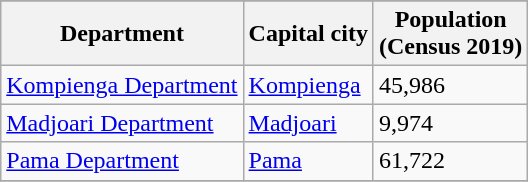<table class="wikitable">
<tr>
</tr>
<tr>
<th>Department</th>
<th>Capital city</th>
<th>Population <br>(Census 2019)</th>
</tr>
<tr>
<td><a href='#'>Kompienga Department</a></td>
<td><a href='#'>Kompienga</a></td>
<td>45,986</td>
</tr>
<tr>
<td><a href='#'>Madjoari Department</a></td>
<td><a href='#'>Madjoari</a></td>
<td>9,974</td>
</tr>
<tr>
<td><a href='#'>Pama Department</a></td>
<td><a href='#'>Pama</a></td>
<td>61,722</td>
</tr>
<tr>
</tr>
</table>
